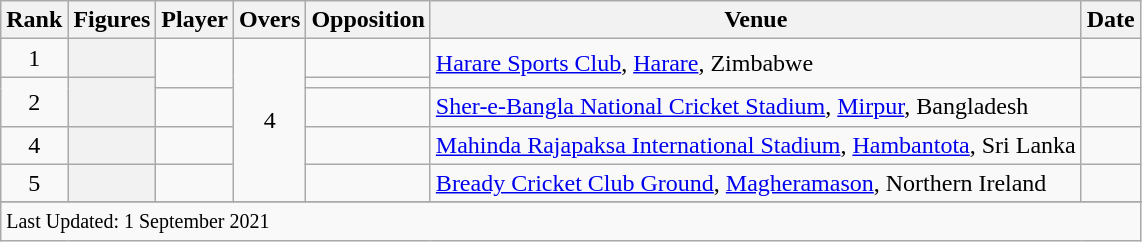<table class="wikitable plainrowheaders sortable">
<tr>
<th scope=col>Rank</th>
<th scope=col>Figures</th>
<th scope=col>Player</th>
<th scope=col>Overs</th>
<th scope=col>Opposition</th>
<th scope=col>Venue</th>
<th scope=col>Date</th>
</tr>
<tr>
<td align=center>1</td>
<th scope=row style=text-align:center;></th>
<td rowspan=2></td>
<td align=center rowspan=5>4</td>
<td></td>
<td rowspan=2><a href='#'>Harare Sports Club</a>, <a href='#'>Harare</a>, Zimbabwe</td>
<td></td>
</tr>
<tr>
<td align=center rowspan=2>2</td>
<th scope=row style=text-align:center; rowspan=2></th>
<td></td>
<td></td>
</tr>
<tr>
<td></td>
<td></td>
<td><a href='#'>Sher-e-Bangla National Cricket Stadium</a>, <a href='#'>Mirpur</a>, Bangladesh</td>
<td></td>
</tr>
<tr>
<td align=center>4</td>
<th scope=row style=text-align:center;></th>
<td></td>
<td></td>
<td><a href='#'>Mahinda Rajapaksa International Stadium</a>, <a href='#'>Hambantota</a>, Sri Lanka</td>
<td> </td>
</tr>
<tr>
<td align=center>5</td>
<th scope=row style=text-align:center;></th>
<td> </td>
<td></td>
<td><a href='#'>Bready Cricket Club Ground</a>, <a href='#'>Magheramason</a>, Northern Ireland</td>
<td></td>
</tr>
<tr>
</tr>
<tr class=sortbottom>
<td colspan=7><small>Last Updated: 1 September 2021</small></td>
</tr>
</table>
